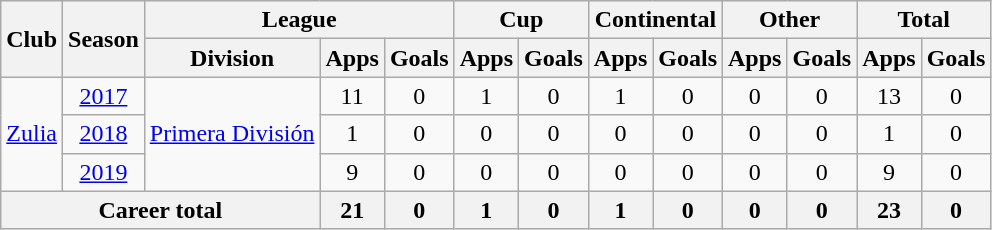<table class="wikitable" style="text-align: center">
<tr>
<th rowspan="2">Club</th>
<th rowspan="2">Season</th>
<th colspan="3">League</th>
<th colspan="2">Cup</th>
<th colspan="2">Continental</th>
<th colspan="2">Other</th>
<th colspan="2">Total</th>
</tr>
<tr>
<th>Division</th>
<th>Apps</th>
<th>Goals</th>
<th>Apps</th>
<th>Goals</th>
<th>Apps</th>
<th>Goals</th>
<th>Apps</th>
<th>Goals</th>
<th>Apps</th>
<th>Goals</th>
</tr>
<tr>
<td rowspan="3"><a href='#'>Zulia</a></td>
<td><a href='#'>2017</a></td>
<td rowspan="3"><a href='#'>Primera División</a></td>
<td>11</td>
<td>0</td>
<td>1</td>
<td>0</td>
<td>1</td>
<td>0</td>
<td>0</td>
<td>0</td>
<td>13</td>
<td>0</td>
</tr>
<tr>
<td><a href='#'>2018</a></td>
<td>1</td>
<td>0</td>
<td>0</td>
<td>0</td>
<td>0</td>
<td>0</td>
<td>0</td>
<td>0</td>
<td>1</td>
<td>0</td>
</tr>
<tr>
<td><a href='#'>2019</a></td>
<td>9</td>
<td>0</td>
<td>0</td>
<td>0</td>
<td>0</td>
<td>0</td>
<td>0</td>
<td>0</td>
<td>9</td>
<td>0</td>
</tr>
<tr>
<th colspan="3"><strong>Career total</strong></th>
<th>21</th>
<th>0</th>
<th>1</th>
<th>0</th>
<th>1</th>
<th>0</th>
<th>0</th>
<th>0</th>
<th>23</th>
<th>0</th>
</tr>
</table>
